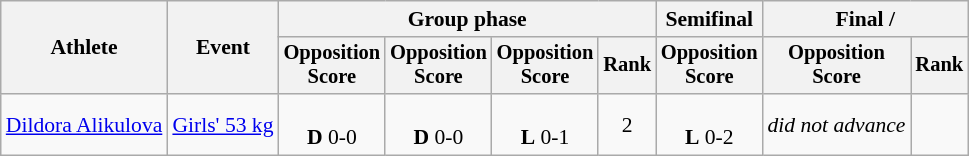<table class="wikitable" style="font-size:90%">
<tr>
<th rowspan="2">Athlete</th>
<th rowspan="2">Event</th>
<th colspan="4">Group phase</th>
<th>Semifinal</th>
<th colspan=2>Final / </th>
</tr>
<tr style="font-size:95%">
<th>Opposition <br> Score</th>
<th>Opposition <br> Score</th>
<th>Opposition <br> Score</th>
<th>Rank</th>
<th>Opposition <br> Score</th>
<th>Opposition <br> Score</th>
<th>Rank</th>
</tr>
<tr align=center>
<td align=left><a href='#'>Dildora Alikulova</a></td>
<td align=left><a href='#'>Girls' 53 kg</a></td>
<td><br><strong>D</strong> 0-0</td>
<td><br><strong>D</strong> 0-0</td>
<td><br><strong>L</strong> 0-1</td>
<td>2</td>
<td><br><strong>L</strong> 0-2</td>
<td><em>did not advance</em></td>
<td></td>
</tr>
</table>
